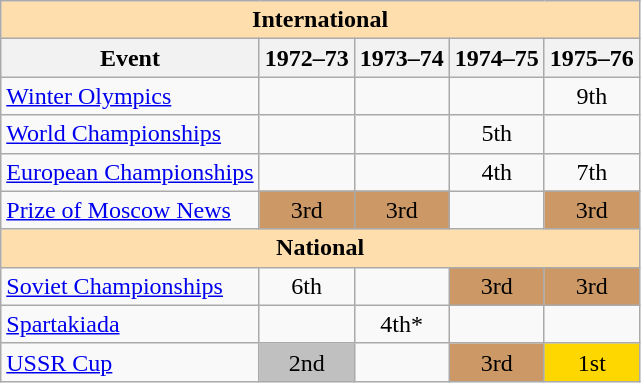<table class="wikitable" style="text-align:center">
<tr>
<th style="background-color: #ffdead; " colspan=5 align=center>International</th>
</tr>
<tr>
<th>Event</th>
<th>1972–73</th>
<th>1973–74</th>
<th>1974–75</th>
<th>1975–76</th>
</tr>
<tr>
<td align=left><a href='#'>Winter Olympics</a></td>
<td></td>
<td></td>
<td></td>
<td>9th</td>
</tr>
<tr>
<td align=left><a href='#'>World Championships</a></td>
<td></td>
<td></td>
<td>5th</td>
<td></td>
</tr>
<tr>
<td align=left><a href='#'>European Championships</a></td>
<td></td>
<td></td>
<td>4th</td>
<td>7th</td>
</tr>
<tr>
<td align=left><a href='#'>Prize of Moscow News</a></td>
<td bgcolor=cc9966>3rd</td>
<td bgcolor=cc9966>3rd</td>
<td></td>
<td bgcolor=cc9966>3rd</td>
</tr>
<tr>
<th style="background-color: #ffdead; " colspan=5 align=center>National</th>
</tr>
<tr>
<td align=left><a href='#'>Soviet Championships</a></td>
<td>6th</td>
<td></td>
<td bgcolor=cc9966>3rd</td>
<td bgcolor=cc9966>3rd</td>
</tr>
<tr>
<td align=left><a href='#'>Spartakiada</a></td>
<td></td>
<td>4th*</td>
<td></td>
<td></td>
</tr>
<tr>
<td align=left><a href='#'>USSR Cup</a></td>
<td bgcolor=silver>2nd</td>
<td></td>
<td bgcolor=cc9966>3rd</td>
<td bgcolor=gold>1st</td>
</tr>
</table>
